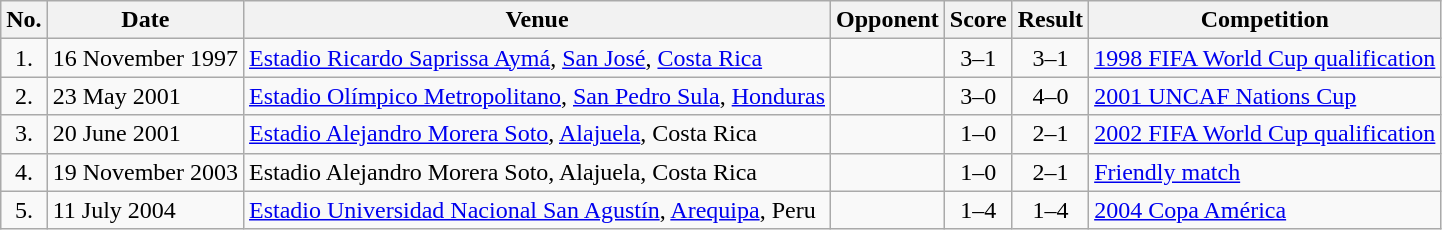<table class="wikitable sortable">
<tr>
<th scope="col">No.</th>
<th scope="col">Date</th>
<th scope="col">Venue</th>
<th scope="col">Opponent</th>
<th scope="col">Score</th>
<th scope="col">Result</th>
<th scope="col">Competition</th>
</tr>
<tr>
<td align="center">1.</td>
<td>16 November 1997</td>
<td><a href='#'>Estadio Ricardo Saprissa Aymá</a>, <a href='#'>San José</a>, <a href='#'>Costa Rica</a></td>
<td></td>
<td align="center">3–1</td>
<td align="center">3–1</td>
<td><a href='#'>1998 FIFA World Cup qualification</a></td>
</tr>
<tr>
<td align="center">2.</td>
<td>23 May 2001</td>
<td><a href='#'>Estadio Olímpico Metropolitano</a>, <a href='#'>San Pedro Sula</a>, <a href='#'>Honduras</a></td>
<td></td>
<td align="center">3–0</td>
<td align="center">4–0</td>
<td><a href='#'>2001 UNCAF Nations Cup</a></td>
</tr>
<tr>
<td align="center">3.</td>
<td>20 June 2001</td>
<td><a href='#'>Estadio Alejandro Morera Soto</a>, <a href='#'>Alajuela</a>, Costa Rica</td>
<td></td>
<td align="center">1–0</td>
<td align="center">2–1</td>
<td><a href='#'>2002 FIFA World Cup qualification</a></td>
</tr>
<tr>
<td align="center">4.</td>
<td>19 November 2003</td>
<td>Estadio Alejandro Morera Soto, Alajuela, Costa Rica</td>
<td></td>
<td align="center">1–0</td>
<td align="center">2–1</td>
<td><a href='#'>Friendly match</a></td>
</tr>
<tr>
<td align="center">5.</td>
<td>11 July 2004</td>
<td><a href='#'>Estadio Universidad Nacional San Agustín</a>, <a href='#'>Arequipa</a>, Peru</td>
<td></td>
<td align="center">1–4</td>
<td align="center">1–4</td>
<td><a href='#'>2004 Copa América</a></td>
</tr>
</table>
